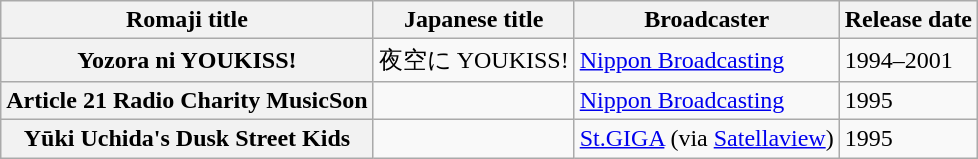<table class="wikitable">
<tr>
<th>Romaji title</th>
<th>Japanese title</th>
<th>Broadcaster</th>
<th>Release date</th>
</tr>
<tr>
<th>Yozora ni YOUKISS!</th>
<td>夜空に YOUKISS!</td>
<td><a href='#'>Nippon Broadcasting</a></td>
<td>1994–2001</td>
</tr>
<tr>
<th>Article 21 Radio Charity MusicSon</th>
<td></td>
<td><a href='#'>Nippon Broadcasting</a></td>
<td>1995</td>
</tr>
<tr>
<th>Yūki Uchida's Dusk Street Kids</th>
<td></td>
<td><a href='#'>St.GIGA</a> (via <a href='#'>Satellaview</a>)</td>
<td>1995</td>
</tr>
</table>
